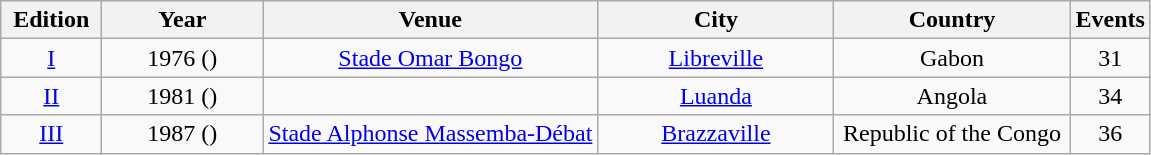<table class=wikitable style="text-align:center">
<tr>
<th width=60>Edition</th>
<th width=100>Year</th>
<th>Venue</th>
<th width=150>City</th>
<th width=150>Country</th>
<th>Events</th>
</tr>
<tr>
<td><a href='#'>I</a></td>
<td>1976 ()</td>
<td><a href='#'>Stade Omar Bongo</a></td>
<td><a href='#'>Libreville</a></td>
<td>Gabon</td>
<td>31</td>
</tr>
<tr>
<td><a href='#'>II</a></td>
<td>1981 ()</td>
<td></td>
<td><a href='#'>Luanda</a></td>
<td>Angola</td>
<td>34</td>
</tr>
<tr>
<td><a href='#'>III</a></td>
<td>1987 ()</td>
<td><a href='#'>Stade Alphonse Massemba-Débat</a></td>
<td><a href='#'>Brazzaville</a></td>
<td>Republic of the Congo</td>
<td>36</td>
</tr>
</table>
